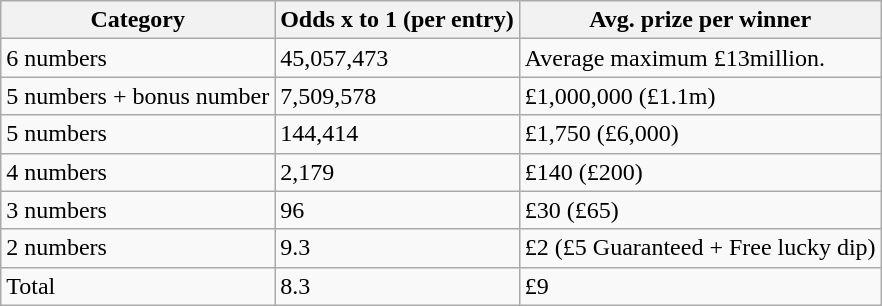<table class="wikitable">
<tr>
<th>Category</th>
<th>Odds x to 1 (per entry)</th>
<th>Avg. prize per winner</th>
</tr>
<tr>
<td>6 numbers</td>
<td>45,057,473</td>
<td>Average maximum £13million.</td>
</tr>
<tr>
<td>5 numbers + bonus number</td>
<td>7,509,578</td>
<td>£1,000,000 (£1.1m)</td>
</tr>
<tr>
<td>5 numbers</td>
<td>144,414</td>
<td>£1,750 (£6,000)</td>
</tr>
<tr>
<td>4 numbers</td>
<td>2,179</td>
<td>£140 (£200)</td>
</tr>
<tr>
<td>3 numbers</td>
<td>96</td>
<td>£30 (£65)</td>
</tr>
<tr>
<td>2 numbers</td>
<td>9.3</td>
<td>£2 (£5 Guaranteed + Free lucky dip)</td>
</tr>
<tr>
<td>Total</td>
<td>8.3</td>
<td>£9</td>
</tr>
</table>
